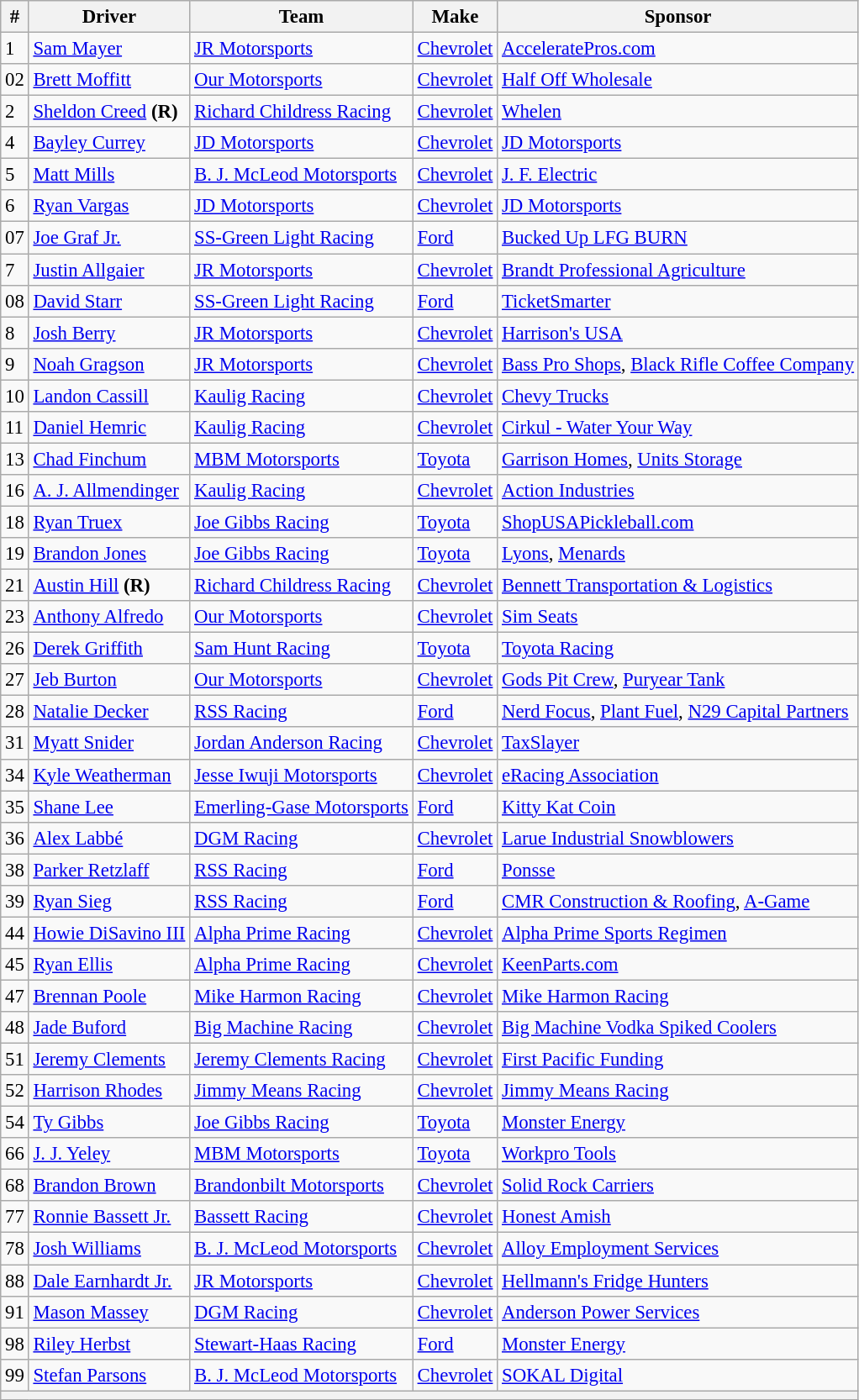<table class="wikitable" style="font-size:95%">
<tr>
<th>#</th>
<th>Driver</th>
<th>Team</th>
<th>Make</th>
<th>Sponsor</th>
</tr>
<tr>
<td>1</td>
<td><a href='#'>Sam Mayer</a></td>
<td><a href='#'>JR Motorsports</a></td>
<td><a href='#'>Chevrolet</a></td>
<td><a href='#'>AcceleratePros.com</a></td>
</tr>
<tr>
<td>02</td>
<td><a href='#'>Brett Moffitt</a></td>
<td><a href='#'>Our Motorsports</a></td>
<td><a href='#'>Chevrolet</a></td>
<td><a href='#'>Half Off Wholesale</a></td>
</tr>
<tr>
<td>2</td>
<td><a href='#'>Sheldon Creed</a> <strong>(R)</strong></td>
<td><a href='#'>Richard Childress Racing</a></td>
<td><a href='#'>Chevrolet</a></td>
<td><a href='#'>Whelen</a></td>
</tr>
<tr>
<td>4</td>
<td><a href='#'>Bayley Currey</a></td>
<td><a href='#'>JD Motorsports</a></td>
<td><a href='#'>Chevrolet</a></td>
<td><a href='#'>JD Motorsports</a></td>
</tr>
<tr>
<td>5</td>
<td><a href='#'>Matt Mills</a></td>
<td><a href='#'>B. J. McLeod Motorsports</a></td>
<td><a href='#'>Chevrolet</a></td>
<td><a href='#'>J. F. Electric</a></td>
</tr>
<tr>
<td>6</td>
<td><a href='#'>Ryan Vargas</a></td>
<td><a href='#'>JD Motorsports</a></td>
<td><a href='#'>Chevrolet</a></td>
<td><a href='#'>JD Motorsports</a></td>
</tr>
<tr>
<td>07</td>
<td><a href='#'>Joe Graf Jr.</a></td>
<td><a href='#'>SS-Green Light Racing</a></td>
<td><a href='#'>Ford</a></td>
<td><a href='#'>Bucked Up LFG BURN</a></td>
</tr>
<tr>
<td>7</td>
<td><a href='#'>Justin Allgaier</a></td>
<td><a href='#'>JR Motorsports</a></td>
<td><a href='#'>Chevrolet</a></td>
<td><a href='#'>Brandt Professional Agriculture</a></td>
</tr>
<tr>
<td>08</td>
<td><a href='#'>David Starr</a></td>
<td><a href='#'>SS-Green Light Racing</a></td>
<td><a href='#'>Ford</a></td>
<td><a href='#'>TicketSmarter</a></td>
</tr>
<tr>
<td>8</td>
<td><a href='#'>Josh Berry</a></td>
<td><a href='#'>JR Motorsports</a></td>
<td><a href='#'>Chevrolet</a></td>
<td><a href='#'>Harrison's USA</a></td>
</tr>
<tr>
<td>9</td>
<td><a href='#'>Noah Gragson</a></td>
<td><a href='#'>JR Motorsports</a></td>
<td><a href='#'>Chevrolet</a></td>
<td nowrap><a href='#'>Bass Pro Shops</a>, <a href='#'>Black Rifle Coffee Company</a></td>
</tr>
<tr>
<td>10</td>
<td><a href='#'>Landon Cassill</a></td>
<td><a href='#'>Kaulig Racing</a></td>
<td><a href='#'>Chevrolet</a></td>
<td><a href='#'>Chevy Trucks</a></td>
</tr>
<tr>
<td>11</td>
<td><a href='#'>Daniel Hemric</a></td>
<td><a href='#'>Kaulig Racing</a></td>
<td><a href='#'>Chevrolet</a></td>
<td><a href='#'>Cirkul - Water Your Way</a></td>
</tr>
<tr>
<td>13</td>
<td><a href='#'>Chad Finchum</a></td>
<td><a href='#'>MBM Motorsports</a></td>
<td><a href='#'>Toyota</a></td>
<td><a href='#'>Garrison Homes</a>, <a href='#'>Units Storage</a></td>
</tr>
<tr>
<td>16</td>
<td nowrap><a href='#'>A. J. Allmendinger</a></td>
<td><a href='#'>Kaulig Racing</a></td>
<td><a href='#'>Chevrolet</a></td>
<td><a href='#'>Action Industries</a></td>
</tr>
<tr>
<td>18</td>
<td><a href='#'>Ryan Truex</a></td>
<td><a href='#'>Joe Gibbs Racing</a></td>
<td><a href='#'>Toyota</a></td>
<td><a href='#'>ShopUSAPickleball.com</a></td>
</tr>
<tr>
<td>19</td>
<td><a href='#'>Brandon Jones</a></td>
<td><a href='#'>Joe Gibbs Racing</a></td>
<td><a href='#'>Toyota</a></td>
<td><a href='#'>Lyons</a>, <a href='#'>Menards</a></td>
</tr>
<tr>
<td>21</td>
<td><a href='#'>Austin Hill</a> <strong>(R)</strong></td>
<td><a href='#'>Richard Childress Racing</a></td>
<td><a href='#'>Chevrolet</a></td>
<td><a href='#'>Bennett Transportation & Logistics</a></td>
</tr>
<tr>
<td>23</td>
<td><a href='#'>Anthony Alfredo</a></td>
<td><a href='#'>Our Motorsports</a></td>
<td><a href='#'>Chevrolet</a></td>
<td><a href='#'>Sim Seats</a></td>
</tr>
<tr>
<td>26</td>
<td><a href='#'>Derek Griffith</a></td>
<td><a href='#'>Sam Hunt Racing</a></td>
<td><a href='#'>Toyota</a></td>
<td><a href='#'>Toyota Racing</a></td>
</tr>
<tr>
<td>27</td>
<td><a href='#'>Jeb Burton</a></td>
<td><a href='#'>Our Motorsports</a></td>
<td><a href='#'>Chevrolet</a></td>
<td><a href='#'>Gods Pit Crew</a>, <a href='#'>Puryear Tank</a></td>
</tr>
<tr>
<td>28</td>
<td><a href='#'>Natalie Decker</a></td>
<td><a href='#'>RSS Racing</a></td>
<td><a href='#'>Ford</a></td>
<td><a href='#'>Nerd Focus</a>, <a href='#'>Plant Fuel</a>, <a href='#'>N29 Capital Partners</a></td>
</tr>
<tr>
<td>31</td>
<td><a href='#'>Myatt Snider</a></td>
<td><a href='#'>Jordan Anderson Racing</a></td>
<td><a href='#'>Chevrolet</a></td>
<td><a href='#'>TaxSlayer</a></td>
</tr>
<tr>
<td>34</td>
<td><a href='#'>Kyle Weatherman</a></td>
<td><a href='#'>Jesse Iwuji Motorsports</a></td>
<td><a href='#'>Chevrolet</a></td>
<td><a href='#'>eRacing Association</a></td>
</tr>
<tr>
<td>35</td>
<td><a href='#'>Shane Lee</a></td>
<td nowrap><a href='#'>Emerling-Gase Motorsports</a></td>
<td><a href='#'>Ford</a></td>
<td><a href='#'>Kitty Kat Coin</a></td>
</tr>
<tr>
<td>36</td>
<td><a href='#'>Alex Labbé</a></td>
<td><a href='#'>DGM Racing</a></td>
<td><a href='#'>Chevrolet</a></td>
<td><a href='#'>Larue Industrial Snowblowers</a></td>
</tr>
<tr>
<td>38</td>
<td><a href='#'>Parker Retzlaff</a></td>
<td><a href='#'>RSS Racing</a></td>
<td><a href='#'>Ford</a></td>
<td><a href='#'>Ponsse</a></td>
</tr>
<tr>
<td>39</td>
<td><a href='#'>Ryan Sieg</a></td>
<td><a href='#'>RSS Racing</a></td>
<td><a href='#'>Ford</a></td>
<td><a href='#'>CMR Construction & Roofing</a>, <a href='#'>A-Game</a></td>
</tr>
<tr>
<td>44</td>
<td><a href='#'>Howie DiSavino III</a></td>
<td><a href='#'>Alpha Prime Racing</a></td>
<td><a href='#'>Chevrolet</a></td>
<td><a href='#'>Alpha Prime Sports Regimen</a></td>
</tr>
<tr>
<td>45</td>
<td><a href='#'>Ryan Ellis</a></td>
<td><a href='#'>Alpha Prime Racing</a></td>
<td><a href='#'>Chevrolet</a></td>
<td><a href='#'>KeenParts.com</a></td>
</tr>
<tr>
<td>47</td>
<td><a href='#'>Brennan Poole</a></td>
<td><a href='#'>Mike Harmon Racing</a></td>
<td><a href='#'>Chevrolet</a></td>
<td><a href='#'>Mike Harmon Racing</a></td>
</tr>
<tr>
<td>48</td>
<td><a href='#'>Jade Buford</a></td>
<td><a href='#'>Big Machine Racing</a></td>
<td><a href='#'>Chevrolet</a></td>
<td><a href='#'>Big Machine Vodka Spiked Coolers</a></td>
</tr>
<tr>
<td>51</td>
<td><a href='#'>Jeremy Clements</a></td>
<td><a href='#'>Jeremy Clements Racing</a></td>
<td><a href='#'>Chevrolet</a></td>
<td><a href='#'>First Pacific Funding</a></td>
</tr>
<tr>
<td>52</td>
<td><a href='#'>Harrison Rhodes</a></td>
<td><a href='#'>Jimmy Means Racing</a></td>
<td><a href='#'>Chevrolet</a></td>
<td><a href='#'>Jimmy Means Racing</a></td>
</tr>
<tr>
<td>54</td>
<td><a href='#'>Ty Gibbs</a></td>
<td><a href='#'>Joe Gibbs Racing</a></td>
<td><a href='#'>Toyota</a></td>
<td><a href='#'>Monster Energy</a></td>
</tr>
<tr>
<td>66</td>
<td><a href='#'>J. J. Yeley</a></td>
<td><a href='#'>MBM Motorsports</a></td>
<td><a href='#'>Toyota</a></td>
<td><a href='#'>Workpro Tools</a></td>
</tr>
<tr>
<td>68</td>
<td><a href='#'>Brandon Brown</a></td>
<td><a href='#'>Brandonbilt Motorsports</a></td>
<td><a href='#'>Chevrolet</a></td>
<td><a href='#'>Solid Rock Carriers</a></td>
</tr>
<tr>
<td>77</td>
<td><a href='#'>Ronnie Bassett Jr.</a></td>
<td><a href='#'>Bassett Racing</a></td>
<td><a href='#'>Chevrolet</a></td>
<td><a href='#'>Honest Amish</a></td>
</tr>
<tr>
<td>78</td>
<td><a href='#'>Josh Williams</a></td>
<td><a href='#'>B. J. McLeod Motorsports</a></td>
<td><a href='#'>Chevrolet</a></td>
<td><a href='#'>Alloy Employment Services</a></td>
</tr>
<tr>
<td>88</td>
<td><a href='#'>Dale Earnhardt Jr.</a></td>
<td><a href='#'>JR Motorsports</a></td>
<td><a href='#'>Chevrolet</a></td>
<td><a href='#'>Hellmann's Fridge Hunters</a></td>
</tr>
<tr>
<td>91</td>
<td><a href='#'>Mason Massey</a></td>
<td><a href='#'>DGM Racing</a></td>
<td><a href='#'>Chevrolet</a></td>
<td><a href='#'>Anderson Power Services</a></td>
</tr>
<tr>
<td>98</td>
<td><a href='#'>Riley Herbst</a></td>
<td><a href='#'>Stewart-Haas Racing</a></td>
<td><a href='#'>Ford</a></td>
<td><a href='#'>Monster Energy</a></td>
</tr>
<tr>
<td>99</td>
<td><a href='#'>Stefan Parsons</a></td>
<td><a href='#'>B. J. McLeod Motorsports</a></td>
<td><a href='#'>Chevrolet</a></td>
<td><a href='#'>SOKAL Digital</a></td>
</tr>
<tr>
<th colspan="5"></th>
</tr>
</table>
